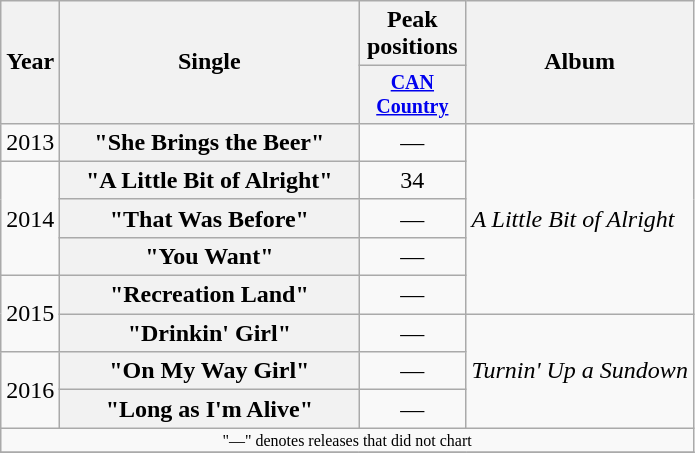<table class="wikitable plainrowheaders" style="text-align:center;">
<tr>
<th rowspan="2">Year</th>
<th rowspan="2" style="width:12em;">Single</th>
<th>Peak positions</th>
<th rowspan="2">Album</th>
</tr>
<tr style="font-size:smaller;">
<th width="65"><a href='#'>CAN Country</a><br></th>
</tr>
<tr>
<td>2013</td>
<th scope="row">"She Brings the Beer"</th>
<td>—</td>
<td align="left" rowspan="5"><em>A Little Bit of Alright</em></td>
</tr>
<tr>
<td rowspan="3">2014</td>
<th scope="row">"A Little Bit of Alright"</th>
<td>34</td>
</tr>
<tr>
<th scope="row">"That Was Before"</th>
<td>—</td>
</tr>
<tr>
<th scope="row">"You Want"</th>
<td>—</td>
</tr>
<tr>
<td rowspan="2">2015</td>
<th scope="row">"Recreation Land"</th>
<td>—</td>
</tr>
<tr>
<th scope="row">"Drinkin' Girl"</th>
<td>—</td>
<td align="left" rowspan="3"><em>Turnin' Up a Sundown</em></td>
</tr>
<tr>
<td rowspan="2">2016</td>
<th scope="row">"On My Way Girl"</th>
<td>—</td>
</tr>
<tr>
<th scope="row">"Long as I'm Alive"</th>
<td>—</td>
</tr>
<tr>
<td colspan="4" style="font-size:8pt">"—" denotes releases that did not chart</td>
</tr>
<tr>
</tr>
</table>
